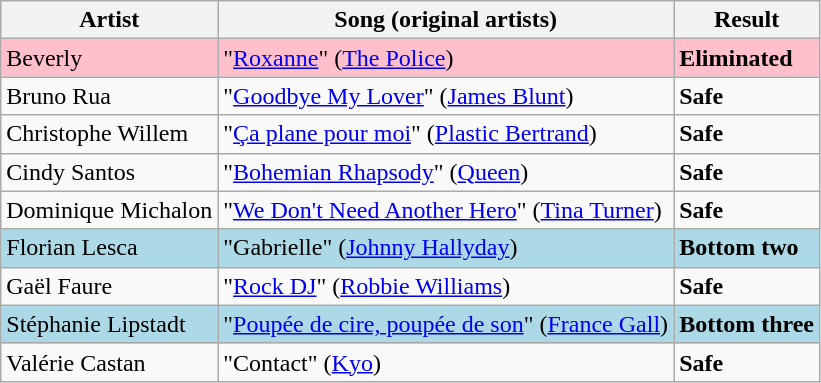<table class=wikitable>
<tr>
<th>Artist</th>
<th>Song (original artists)</th>
<th>Result</th>
</tr>
<tr style="background:pink;">
<td>Beverly</td>
<td>"<a href='#'>Roxanne</a>" (<a href='#'>The Police</a>)</td>
<td><strong>Eliminated</strong></td>
</tr>
<tr>
<td>Bruno Rua</td>
<td>"<a href='#'>Goodbye My Lover</a>" (<a href='#'>James Blunt</a>)</td>
<td><strong>Safe</strong></td>
</tr>
<tr>
<td>Christophe Willem</td>
<td>"<a href='#'>Ça plane pour moi</a>" (<a href='#'>Plastic Bertrand</a>)</td>
<td><strong>Safe</strong></td>
</tr>
<tr>
<td>Cindy Santos</td>
<td>"<a href='#'>Bohemian Rhapsody</a>" (<a href='#'>Queen</a>)</td>
<td><strong>Safe</strong></td>
</tr>
<tr>
<td>Dominique Michalon</td>
<td>"<a href='#'>We Don't Need Another Hero</a>" (<a href='#'>Tina Turner</a>)</td>
<td><strong>Safe</strong></td>
</tr>
<tr style="background:lightblue;">
<td>Florian Lesca</td>
<td>"Gabrielle" (<a href='#'>Johnny Hallyday</a>)</td>
<td><strong>Bottom two</strong></td>
</tr>
<tr>
<td>Gaël Faure</td>
<td>"<a href='#'>Rock DJ</a>" (<a href='#'>Robbie Williams</a>)</td>
<td><strong>Safe</strong></td>
</tr>
<tr style="background:lightblue;">
<td>Stéphanie Lipstadt</td>
<td>"<a href='#'>Poupée de cire, poupée de son</a>" (<a href='#'>France Gall</a>)</td>
<td><strong>Bottom three</strong></td>
</tr>
<tr>
<td>Valérie Castan</td>
<td>"Contact" (<a href='#'>Kyo</a>)</td>
<td><strong>Safe</strong></td>
</tr>
</table>
